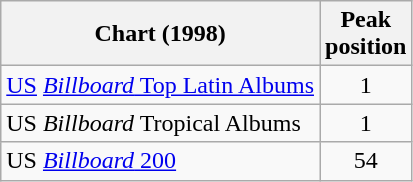<table class="wikitable">
<tr>
<th align="left">Chart (1998)</th>
<th align="left">Peak<br>position</th>
</tr>
<tr>
<td align="left"><a href='#'>US</a> <a href='#'><em>Billboard</em> Top Latin Albums</a></td>
<td align="center">1</td>
</tr>
<tr>
<td align="left">US <em>Billboard</em> Tropical Albums</td>
<td align="center">1</td>
</tr>
<tr>
<td align="left">US <a href='#'><em>Billboard</em> 200</a></td>
<td align="center">54</td>
</tr>
</table>
